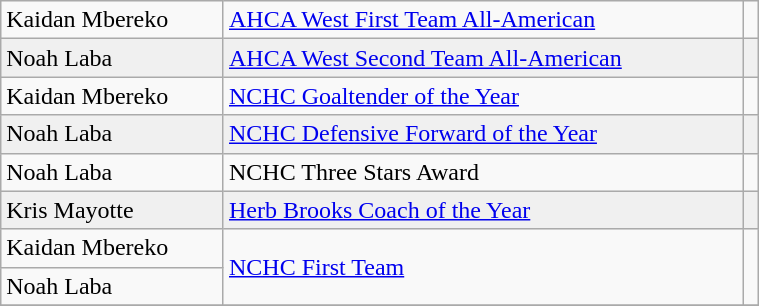<table class="wikitable" width=40%>
<tr>
<td>Kaidan Mbereko</td>
<td rowspan=1><a href='#'>AHCA West First Team All-American</a></td>
<td rowspan=1></td>
</tr>
<tr bgcolor=f0f0f0>
<td>Noah Laba</td>
<td rowspan=1><a href='#'>AHCA West Second Team All-American</a></td>
<td rowspan=1></td>
</tr>
<tr>
<td>Kaidan Mbereko</td>
<td><a href='#'>NCHC Goaltender of the Year</a></td>
<td></td>
</tr>
<tr bgcolor=f0f0f0>
<td>Noah Laba</td>
<td><a href='#'>NCHC Defensive Forward of the Year</a></td>
<td></td>
</tr>
<tr>
<td>Noah Laba</td>
<td>NCHC Three Stars Award</td>
<td></td>
</tr>
<tr bgcolor=f0f0f0>
<td>Kris Mayotte</td>
<td><a href='#'>Herb Brooks Coach of the Year</a></td>
<td></td>
</tr>
<tr>
<td>Kaidan Mbereko</td>
<td rowspan=2><a href='#'>NCHC First Team</a></td>
<td rowspan=2></td>
</tr>
<tr>
<td>Noah Laba</td>
</tr>
<tr>
</tr>
</table>
